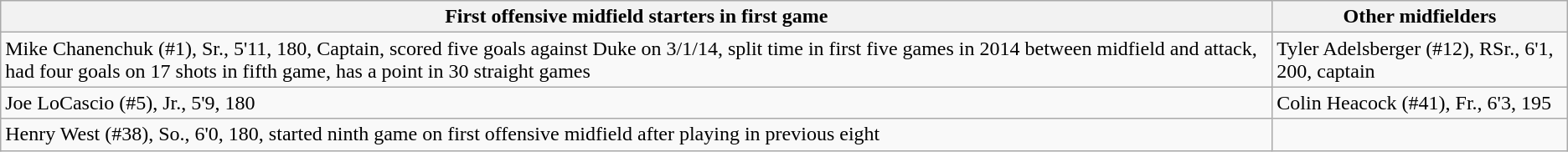<table class="wikitable">
<tr>
<th>First offensive midfield starters in first game</th>
<th>Other midfielders</th>
</tr>
<tr>
<td>Mike Chanenchuk (#1), Sr., 5'11, 180, Captain, scored five goals against Duke on 3/1/14, split time in first five games in 2014 between midfield and attack, had four goals on 17 shots in fifth game, has a point in 30 straight games</td>
<td>Tyler Adelsberger (#12), RSr., 6'1, 200, captain</td>
</tr>
<tr>
<td>Joe LoCascio (#5), Jr., 5'9, 180</td>
<td>Colin Heacock (#41), Fr., 6'3, 195</td>
</tr>
<tr>
<td>Henry West (#38), So., 6'0, 180, started ninth game on first offensive midfield after playing in previous eight</td>
<td></td>
</tr>
</table>
